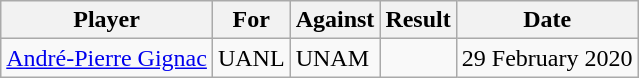<table class="wikitable sortable">
<tr>
<th>Player</th>
<th>For</th>
<th>Against</th>
<th align=center>Result</th>
<th>Date</th>
</tr>
<tr>
<td> <a href='#'>André-Pierre Gignac</a></td>
<td>UANL</td>
<td>UNAM</td>
<td></td>
<td>29 February 2020</td>
</tr>
</table>
